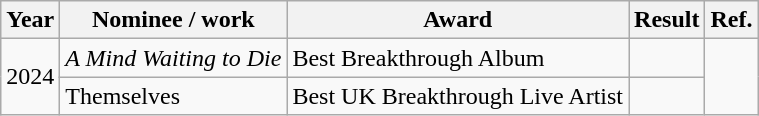<table class="wikitable">
<tr>
<th>Year</th>
<th>Nominee / work</th>
<th>Award</th>
<th>Result</th>
<th>Ref.</th>
</tr>
<tr>
<td rowspan="2">2024</td>
<td><em>A Mind Waiting to Die</em></td>
<td>Best Breakthrough Album</td>
<td></td>
<td rowspan="2"></td>
</tr>
<tr>
<td>Themselves</td>
<td>Best UK Breakthrough Live Artist</td>
<td></td>
</tr>
</table>
